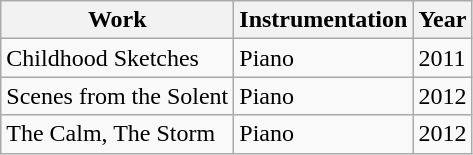<table class="wikitable">
<tr>
<th>Work</th>
<th>Instrumentation</th>
<th>Year</th>
</tr>
<tr>
<td>Childhood Sketches</td>
<td>Piano</td>
<td>2011</td>
</tr>
<tr>
<td>Scenes from the Solent</td>
<td>Piano</td>
<td>2012</td>
</tr>
<tr>
<td>The Calm, The Storm</td>
<td>Piano</td>
<td>2012</td>
</tr>
</table>
